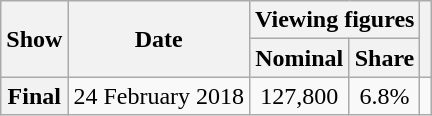<table class="wikitable plainrowheaders sortable" style="text-align:center">
<tr>
<th scope=col rowspan="2">Show</th>
<th scope=col rowspan="2">Date</th>
<th scope=col colspan="2">Viewing figures</th>
<th scope=col rowspan="2" class="unsortable"></th>
</tr>
<tr>
<th scope=col>Nominal</th>
<th scope=col>Share</th>
</tr>
<tr>
<th scope="row">Final</th>
<td>24 February 2018</td>
<td>127,800</td>
<td>6.8%</td>
<td></td>
</tr>
</table>
